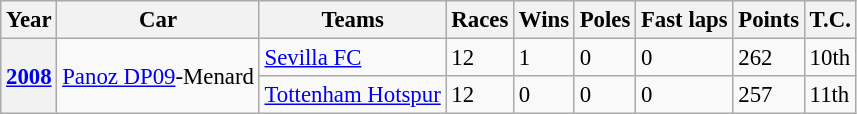<table class="wikitable" style="font-size:95%">
<tr>
<th>Year</th>
<th>Car</th>
<th>Teams</th>
<th>Races</th>
<th>Wins</th>
<th>Poles</th>
<th>Fast laps</th>
<th>Points</th>
<th>T.C.</th>
</tr>
<tr>
<th rowspan="2"><a href='#'>2008</a></th>
<td rowspan="2"><a href='#'>Panoz DP09</a>-Menard</td>
<td> <a href='#'>Sevilla FC</a></td>
<td>12</td>
<td>1</td>
<td>0</td>
<td>0</td>
<td>262</td>
<td>10th</td>
</tr>
<tr>
<td> <a href='#'>Tottenham Hotspur</a></td>
<td>12</td>
<td>0</td>
<td>0</td>
<td>0</td>
<td>257</td>
<td>11th</td>
</tr>
</table>
